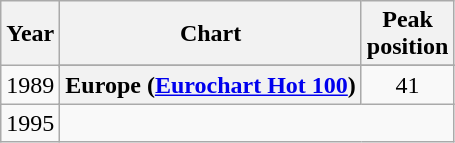<table class="wikitable plainrowheaders">
<tr>
<th scope="col">Year</th>
<th scope="col">Chart</th>
<th scope="col">Peak<br>position</th>
</tr>
<tr>
<td rowspan="5">1989</td>
</tr>
<tr>
</tr>
<tr>
<th scope="row">Europe (<a href='#'>Eurochart Hot 100</a>)</th>
<td align="center">41</td>
</tr>
<tr>
</tr>
<tr>
</tr>
<tr>
<td rowspan="2">1995<br></td>
</tr>
<tr>
</tr>
</table>
